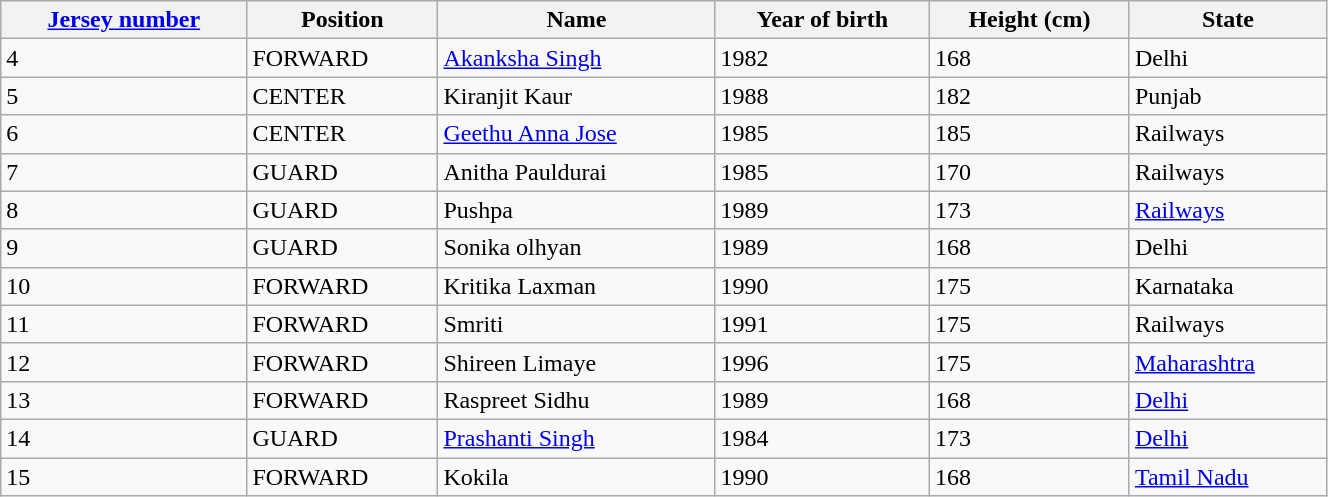<table class="wikitable" width=70%>
<tr>
<th><a href='#'>Jersey number</a></th>
<th>Position</th>
<th>Name</th>
<th>Year of birth</th>
<th>Height (cm)</th>
<th>State</th>
</tr>
<tr>
<td>4</td>
<td>FORWARD</td>
<td><a href='#'>Akanksha Singh</a></td>
<td>1982</td>
<td>168</td>
<td>Delhi</td>
</tr>
<tr>
<td>5</td>
<td>CENTER</td>
<td>Kiranjit Kaur</td>
<td>1988</td>
<td>182</td>
<td>Punjab</td>
</tr>
<tr>
<td>6</td>
<td>CENTER</td>
<td><a href='#'>Geethu Anna Jose</a></td>
<td>1985</td>
<td>185</td>
<td>Railways</td>
</tr>
<tr>
<td>7</td>
<td>GUARD</td>
<td>Anitha Pauldurai</td>
<td>1985</td>
<td>170</td>
<td>Railways</td>
</tr>
<tr>
<td>8</td>
<td>GUARD</td>
<td>Pushpa</td>
<td>1989</td>
<td>173</td>
<td><a href='#'>Railways</a></td>
</tr>
<tr>
<td>9</td>
<td>GUARD</td>
<td>Sonika olhyan</td>
<td>1989</td>
<td>168</td>
<td>Delhi</td>
</tr>
<tr>
<td>10</td>
<td>FORWARD</td>
<td>Kritika Laxman</td>
<td>1990</td>
<td>175</td>
<td>Karnataka</td>
</tr>
<tr>
<td>11</td>
<td>FORWARD</td>
<td>Smriti</td>
<td>1991</td>
<td>175</td>
<td>Railways</td>
</tr>
<tr>
<td>12</td>
<td>FORWARD</td>
<td>Shireen Limaye</td>
<td>1996</td>
<td>175</td>
<td><a href='#'>Maharashtra</a></td>
</tr>
<tr>
<td>13</td>
<td>FORWARD</td>
<td>Raspreet Sidhu</td>
<td>1989</td>
<td>168</td>
<td><a href='#'>Delhi</a></td>
</tr>
<tr>
<td>14</td>
<td>GUARD</td>
<td><a href='#'>Prashanti Singh</a></td>
<td>1984</td>
<td>173</td>
<td><a href='#'>Delhi</a></td>
</tr>
<tr>
<td>15</td>
<td>FORWARD</td>
<td>Kokila</td>
<td>1990</td>
<td>168</td>
<td><a href='#'>Tamil Nadu</a></td>
</tr>
</table>
